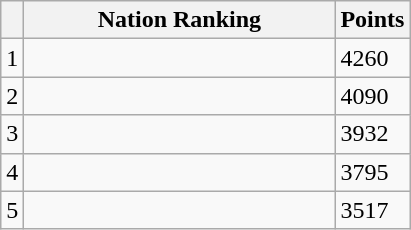<table class="wikitable col3right">
<tr>
<th></th>
<th style="width:200px; white-space:nowrap;">Nation Ranking</th>
<th style="width:20px;">Points</th>
</tr>
<tr>
<td>1</td>
<td></td>
<td>4260</td>
</tr>
<tr>
<td>2</td>
<td></td>
<td>4090</td>
</tr>
<tr>
<td>3</td>
<td></td>
<td>3932</td>
</tr>
<tr>
<td>4</td>
<td></td>
<td>3795</td>
</tr>
<tr>
<td>5</td>
<td></td>
<td>3517</td>
</tr>
</table>
